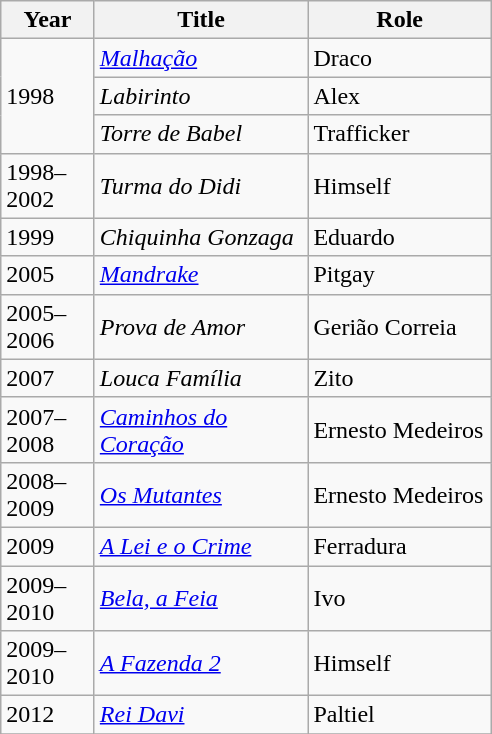<table class="wikitable sortable">
<tr>
<th width=055>Year</th>
<th width=135>Title</th>
<th width=115>Role</th>
</tr>
<tr>
<td rowspan=3>1998</td>
<td><em><a href='#'>Malhação</a></em></td>
<td>Draco</td>
</tr>
<tr>
<td><em>Labirinto</em></td>
<td>Alex</td>
</tr>
<tr>
<td><em>Torre de Babel</em></td>
<td>Trafficker</td>
</tr>
<tr>
<td>1998–2002</td>
<td><em>Turma do Didi</em></td>
<td>Himself</td>
</tr>
<tr>
<td>1999</td>
<td><em>Chiquinha Gonzaga</em></td>
<td>Eduardo</td>
</tr>
<tr>
<td>2005</td>
<td><em><a href='#'>Mandrake</a></em></td>
<td>Pitgay</td>
</tr>
<tr>
<td>2005–2006</td>
<td><em>Prova de Amor</em></td>
<td>Gerião Correia</td>
</tr>
<tr>
<td>2007</td>
<td><em>Louca Família</em></td>
<td>Zito</td>
</tr>
<tr>
<td>2007–2008</td>
<td><em><a href='#'>Caminhos do Coração</a></em></td>
<td>Ernesto Medeiros</td>
</tr>
<tr>
<td>2008–2009</td>
<td><em><a href='#'>Os Mutantes</a></em></td>
<td>Ernesto Medeiros</td>
</tr>
<tr>
<td>2009</td>
<td><em><a href='#'>A Lei e o Crime</a></em></td>
<td>Ferradura</td>
</tr>
<tr>
<td>2009–2010</td>
<td><em><a href='#'>Bela, a Feia</a></em></td>
<td>Ivo</td>
</tr>
<tr>
<td>2009–2010</td>
<td><em><a href='#'>A Fazenda 2</a></em></td>
<td>Himself</td>
</tr>
<tr>
<td>2012</td>
<td><em><a href='#'>Rei Davi</a></em></td>
<td>Paltiel</td>
</tr>
<tr>
</tr>
</table>
